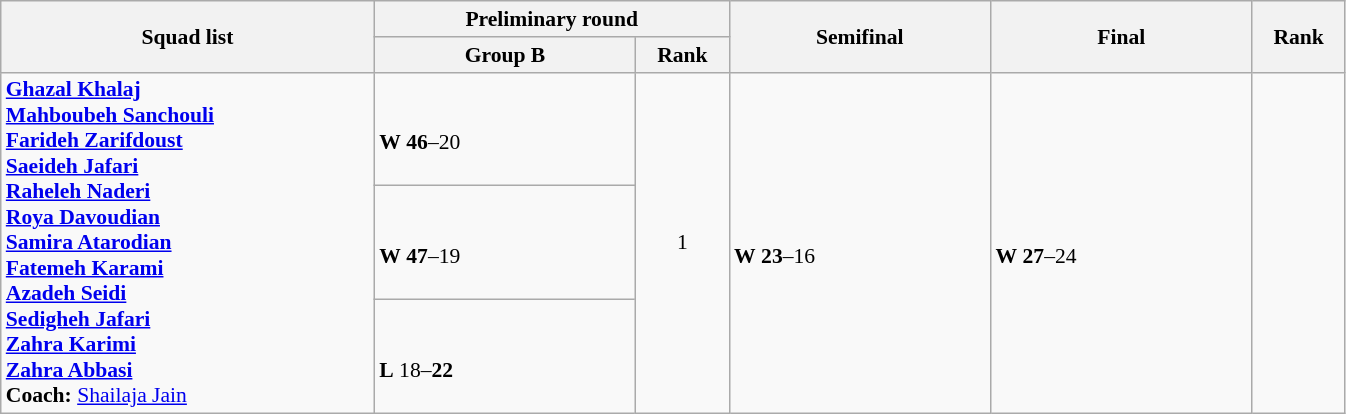<table class="wikitable" width="71%" style="text-align:left; font-size:90%">
<tr>
<th rowspan="2" width="20%">Squad list</th>
<th colspan="2">Preliminary round</th>
<th rowspan="2" width="14%">Semifinal</th>
<th rowspan="2" width="14%">Final</th>
<th rowspan="2" width="5%">Rank</th>
</tr>
<tr>
<th width="14%">Group B</th>
<th width="5%">Rank</th>
</tr>
<tr>
<td rowspan=3><strong><a href='#'>Ghazal Khalaj</a><br><a href='#'>Mahboubeh Sanchouli</a><br><a href='#'>Farideh Zarifdoust</a><br><a href='#'>Saeideh Jafari</a><br><a href='#'>Raheleh Naderi</a><br><a href='#'>Roya Davoudian</a><br><a href='#'>Samira Atarodian</a><br><a href='#'>Fatemeh Karami</a><br><a href='#'>Azadeh Seidi</a><br><a href='#'>Sedigheh Jafari</a><br><a href='#'>Zahra Karimi</a><br><a href='#'>Zahra Abbasi</a><br>Coach:</strong>  <a href='#'>Shailaja Jain</a></td>
<td><br><strong>W</strong> <strong>46</strong>–20</td>
<td rowspan=3 align=center>1 <strong></strong></td>
<td rowspan=3><br><strong>W</strong> <strong>23</strong>–16</td>
<td rowspan=3><br><strong>W</strong> <strong>27</strong>–24</td>
<td rowspan=3 align=center></td>
</tr>
<tr>
<td><br><strong>W</strong> <strong>47</strong>–19</td>
</tr>
<tr>
<td><br><strong>L</strong> 18–<strong>22</strong></td>
</tr>
</table>
